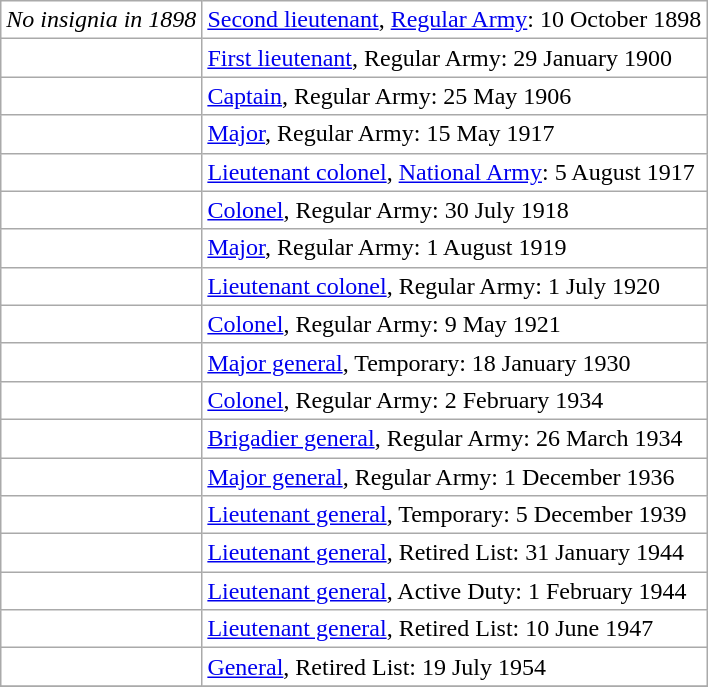<table class="wikitable" style="background:white">
<tr>
<td align="center"><em>No insignia in 1898</em></td>
<td><a href='#'>Second lieutenant</a>, <a href='#'>Regular Army</a>: 10 October 1898</td>
</tr>
<tr>
<td align="center"></td>
<td><a href='#'>First lieutenant</a>, Regular Army: 29 January 1900</td>
</tr>
<tr>
<td align="center"></td>
<td><a href='#'>Captain</a>, Regular Army: 25 May 1906</td>
</tr>
<tr>
<td align="center"></td>
<td><a href='#'>Major</a>, Regular Army: 15 May 1917</td>
</tr>
<tr>
<td align="center"></td>
<td><a href='#'>Lieutenant colonel</a>, <a href='#'>National Army</a>: 5 August 1917</td>
</tr>
<tr>
<td align="center"></td>
<td><a href='#'>Colonel</a>, Regular Army: 30 July 1918</td>
</tr>
<tr>
<td align="center"></td>
<td><a href='#'>Major</a>, Regular Army: 1 August 1919</td>
</tr>
<tr>
<td align="center"></td>
<td><a href='#'>Lieutenant colonel</a>, Regular Army: 1 July 1920</td>
</tr>
<tr>
<td align="center"></td>
<td><a href='#'>Colonel</a>, Regular Army: 9 May 1921</td>
</tr>
<tr>
<td align="center"></td>
<td><a href='#'>Major general</a>, Temporary: 18 January 1930</td>
</tr>
<tr>
<td align="center"></td>
<td><a href='#'>Colonel</a>, Regular Army: 2 February 1934</td>
</tr>
<tr>
<td align="center"></td>
<td><a href='#'>Brigadier general</a>, Regular Army: 26 March 1934</td>
</tr>
<tr>
<td align="center"></td>
<td><a href='#'>Major general</a>, Regular Army: 1 December 1936</td>
</tr>
<tr>
<td align="center"></td>
<td><a href='#'>Lieutenant general</a>, Temporary: 5 December 1939</td>
</tr>
<tr>
<td align="center"></td>
<td><a href='#'>Lieutenant general</a>, Retired List: 31 January 1944</td>
</tr>
<tr>
<td align="center"></td>
<td><a href='#'>Lieutenant general</a>, Active Duty: 1 February 1944</td>
</tr>
<tr>
<td align="center"></td>
<td><a href='#'>Lieutenant general</a>, Retired List: 10 June 1947</td>
</tr>
<tr>
<td align="center"></td>
<td><a href='#'>General</a>, Retired List: 19 July 1954</td>
</tr>
<tr>
</tr>
</table>
